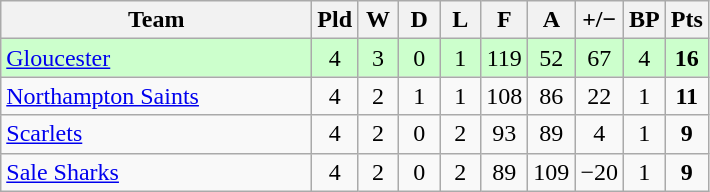<table class="wikitable" style="text-align:center">
<tr>
<th width="200">Team</th>
<th width="20">Pld</th>
<th width="20">W</th>
<th width="20">D</th>
<th width="20">L</th>
<th width="20">F</th>
<th width="20">A</th>
<th width="20">+/−</th>
<th width="20">BP</th>
<th width="20">Pts</th>
</tr>
<tr bgcolor="#ccffcc">
<td align=left> <a href='#'>Gloucester</a></td>
<td>4</td>
<td>3</td>
<td>0</td>
<td>1</td>
<td>119</td>
<td>52</td>
<td>67</td>
<td>4</td>
<td><strong>16</strong></td>
</tr>
<tr>
<td align=left> <a href='#'>Northampton Saints</a></td>
<td>4</td>
<td>2</td>
<td>1</td>
<td>1</td>
<td>108</td>
<td>86</td>
<td>22</td>
<td>1</td>
<td><strong>11</strong></td>
</tr>
<tr>
<td align=left> <a href='#'>Scarlets</a></td>
<td>4</td>
<td>2</td>
<td>0</td>
<td>2</td>
<td>93</td>
<td>89</td>
<td>4</td>
<td>1</td>
<td><strong>9</strong></td>
</tr>
<tr>
<td align=left> <a href='#'>Sale Sharks</a></td>
<td>4</td>
<td>2</td>
<td>0</td>
<td>2</td>
<td>89</td>
<td>109</td>
<td>−20</td>
<td>1</td>
<td><strong>9</strong></td>
</tr>
</table>
